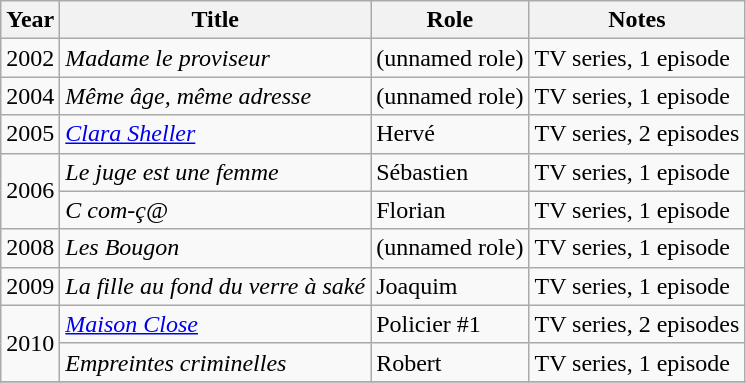<table class="wikitable sortable">
<tr>
<th>Year</th>
<th>Title</th>
<th>Role</th>
<th>Notes</th>
</tr>
<tr>
<td>2002</td>
<td><em>Madame le proviseur</em></td>
<td>(unnamed role)</td>
<td>TV series, 1 episode</td>
</tr>
<tr>
<td>2004</td>
<td><em>Même âge, même adresse</em></td>
<td>(unnamed role)</td>
<td>TV series, 1 episode</td>
</tr>
<tr>
<td>2005</td>
<td><em><a href='#'>Clara Sheller</a></em></td>
<td>Hervé</td>
<td>TV series, 2 episodes</td>
</tr>
<tr>
<td rowspan=2>2006</td>
<td><em>Le juge est une femme</em></td>
<td>Sébastien</td>
<td>TV series, 1 episode</td>
</tr>
<tr>
<td><em>C com-ç@</em></td>
<td>Florian</td>
<td>TV series, 1 episode</td>
</tr>
<tr>
<td>2008</td>
<td><em>Les Bougon</em></td>
<td>(unnamed role)</td>
<td>TV series, 1 episode</td>
</tr>
<tr>
<td>2009</td>
<td><em>La fille au fond du verre à saké</em></td>
<td>Joaquim</td>
<td>TV series, 1 episode</td>
</tr>
<tr>
<td rowspan=2>2010</td>
<td><em><a href='#'>Maison Close</a></em></td>
<td>Policier #1</td>
<td>TV series, 2 episodes</td>
</tr>
<tr>
<td><em>Empreintes criminelles</em></td>
<td>Robert</td>
<td>TV series, 1 episode</td>
</tr>
<tr>
</tr>
</table>
